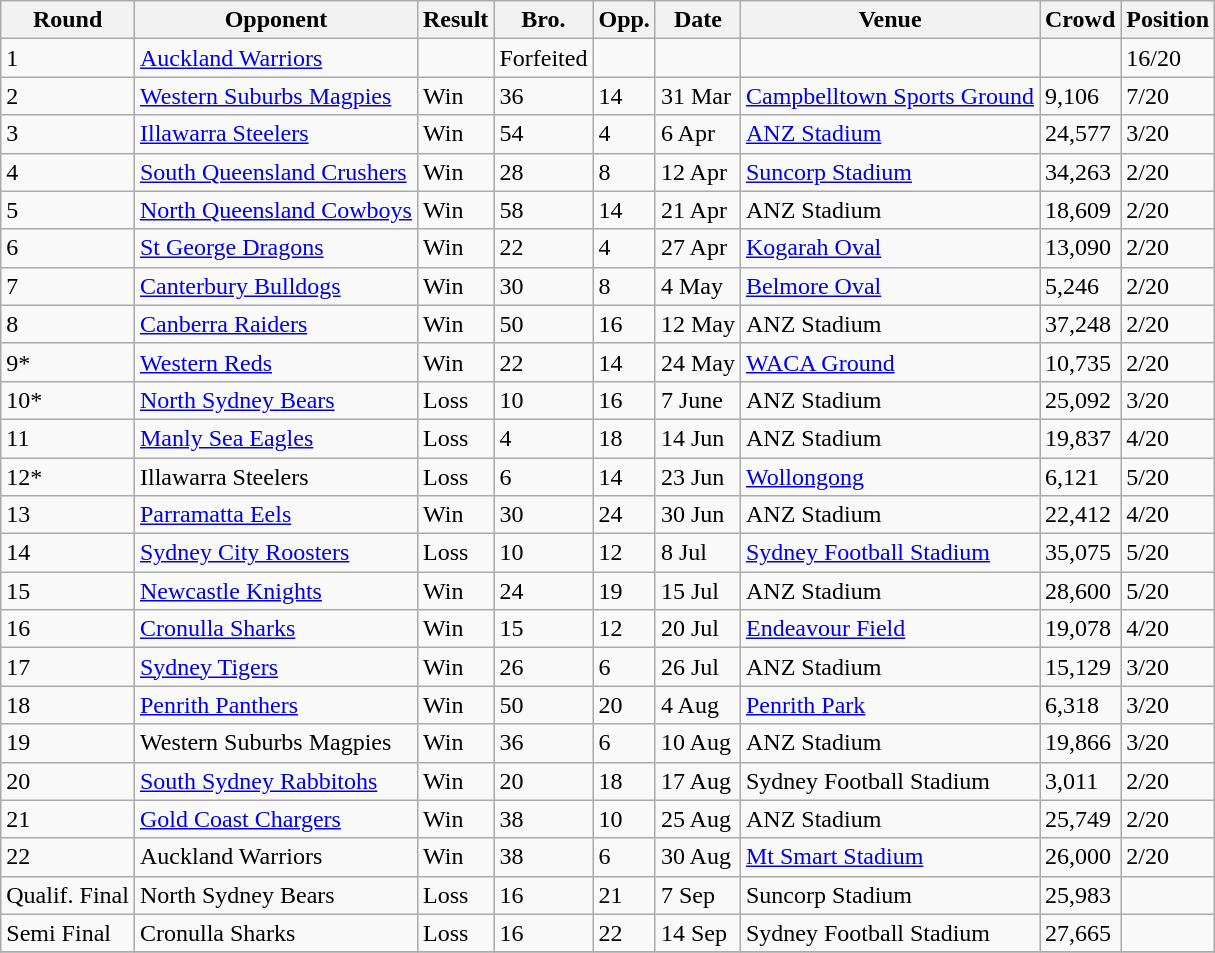<table class="wikitable" style="text-align:left;">
<tr>
<th>Round</th>
<th>Opponent</th>
<th>Result</th>
<th>Bro.</th>
<th>Opp.</th>
<th>Date</th>
<th>Venue</th>
<th>Crowd</th>
<th>Position</th>
</tr>
<tr>
<td>1</td>
<td><a href='#'>Auckland Warriors</a></td>
<td></td>
<td>Forfeited</td>
<td></td>
<td></td>
<td></td>
<td></td>
<td>16/20</td>
</tr>
<tr>
<td>2</td>
<td><a href='#'>Western Suburbs Magpies</a></td>
<td>Win</td>
<td>36</td>
<td>14</td>
<td>31 Mar</td>
<td><a href='#'>Campbelltown Sports Ground</a></td>
<td>9,106</td>
<td>7/20</td>
</tr>
<tr>
<td>3</td>
<td><a href='#'>Illawarra Steelers</a></td>
<td>Win</td>
<td>54</td>
<td>4</td>
<td>6 Apr</td>
<td><a href='#'>ANZ Stadium</a></td>
<td>24,577</td>
<td>3/20</td>
</tr>
<tr>
<td>4</td>
<td><a href='#'>South Queensland Crushers</a></td>
<td>Win</td>
<td>28</td>
<td>8</td>
<td>12 Apr</td>
<td><a href='#'>Suncorp Stadium</a></td>
<td>34,263</td>
<td>2/20</td>
</tr>
<tr>
<td>5</td>
<td><a href='#'>North Queensland Cowboys</a></td>
<td>Win</td>
<td>58</td>
<td>14</td>
<td>21 Apr</td>
<td>ANZ Stadium</td>
<td>18,609</td>
<td>2/20</td>
</tr>
<tr>
<td>6</td>
<td><a href='#'>St George Dragons</a></td>
<td>Win</td>
<td>22</td>
<td>4</td>
<td>27 Apr</td>
<td><a href='#'>Kogarah Oval</a></td>
<td>13,090</td>
<td>2/20</td>
</tr>
<tr>
<td>7</td>
<td><a href='#'>Canterbury Bulldogs</a></td>
<td>Win</td>
<td>30</td>
<td>8</td>
<td>4 May</td>
<td><a href='#'>Belmore Oval</a></td>
<td>5,246</td>
<td>2/20</td>
</tr>
<tr>
<td>8</td>
<td><a href='#'>Canberra Raiders</a></td>
<td>Win</td>
<td>50</td>
<td>16</td>
<td>12 May</td>
<td>ANZ Stadium</td>
<td>37,248</td>
<td>2/20</td>
</tr>
<tr>
<td>9*</td>
<td><a href='#'>Western Reds</a></td>
<td>Win</td>
<td>22</td>
<td>14</td>
<td>24 May</td>
<td><a href='#'>WACA Ground</a></td>
<td>10,735</td>
<td>2/20</td>
</tr>
<tr>
<td>10*</td>
<td><a href='#'>North Sydney Bears</a></td>
<td>Loss</td>
<td>10</td>
<td>16</td>
<td>7 June</td>
<td>ANZ Stadium</td>
<td>25,092</td>
<td>3/20</td>
</tr>
<tr>
<td>11</td>
<td><a href='#'>Manly Sea Eagles</a></td>
<td>Loss</td>
<td>4</td>
<td>18</td>
<td>14 Jun</td>
<td>ANZ Stadium</td>
<td>19,837</td>
<td>4/20</td>
</tr>
<tr>
<td>12*</td>
<td>Illawarra Steelers</td>
<td>Loss</td>
<td>6</td>
<td>14</td>
<td>23 Jun</td>
<td><a href='#'>Wollongong</a></td>
<td>6,121</td>
<td>5/20</td>
</tr>
<tr>
<td>13</td>
<td><a href='#'>Parramatta Eels</a></td>
<td>Win</td>
<td>30</td>
<td>24</td>
<td>30 Jun</td>
<td>ANZ Stadium</td>
<td>22,412</td>
<td>4/20</td>
</tr>
<tr>
<td>14</td>
<td><a href='#'>Sydney City Roosters</a></td>
<td>Loss</td>
<td>10</td>
<td>12</td>
<td>8 Jul</td>
<td><a href='#'>Sydney Football Stadium</a></td>
<td>35,075</td>
<td>5/20</td>
</tr>
<tr>
<td>15</td>
<td><a href='#'>Newcastle Knights</a></td>
<td>Win</td>
<td>24</td>
<td>19</td>
<td>15 Jul</td>
<td>ANZ Stadium</td>
<td>28,600</td>
<td>5/20</td>
</tr>
<tr>
<td>16</td>
<td><a href='#'>Cronulla Sharks</a></td>
<td>Win</td>
<td>15</td>
<td>12</td>
<td>20 Jul</td>
<td><a href='#'>Endeavour Field</a></td>
<td>19,078</td>
<td>4/20</td>
</tr>
<tr>
<td>17</td>
<td><a href='#'>Sydney Tigers</a></td>
<td>Win</td>
<td>26</td>
<td>6</td>
<td>26 Jul</td>
<td>ANZ Stadium</td>
<td>15,129</td>
<td>3/20</td>
</tr>
<tr>
<td>18</td>
<td><a href='#'>Penrith Panthers</a></td>
<td>Win</td>
<td>50</td>
<td>20</td>
<td>4 Aug</td>
<td><a href='#'>Penrith Park</a></td>
<td>6,318</td>
<td>3/20</td>
</tr>
<tr>
<td>19</td>
<td>Western Suburbs Magpies</td>
<td>Win</td>
<td>36</td>
<td>6</td>
<td>10 Aug</td>
<td>ANZ Stadium</td>
<td>19,866</td>
<td>3/20</td>
</tr>
<tr>
<td>20</td>
<td><a href='#'>South Sydney Rabbitohs</a></td>
<td>Win</td>
<td>20</td>
<td>18</td>
<td>17 Aug</td>
<td>Sydney Football Stadium</td>
<td>3,011</td>
<td>2/20</td>
</tr>
<tr>
<td>21</td>
<td><a href='#'>Gold Coast Chargers</a></td>
<td>Win</td>
<td>38</td>
<td>10</td>
<td>25 Aug</td>
<td>ANZ Stadium</td>
<td>25,749</td>
<td>2/20</td>
</tr>
<tr>
<td>22</td>
<td>Auckland Warriors</td>
<td>Win</td>
<td>38</td>
<td>6</td>
<td>30 Aug</td>
<td><a href='#'>Mt Smart Stadium</a></td>
<td>26,000</td>
<td>2/20</td>
</tr>
<tr>
<td>Qualif. Final</td>
<td>North Sydney Bears</td>
<td>Loss</td>
<td>16</td>
<td>21</td>
<td>7 Sep</td>
<td>Suncorp Stadium</td>
<td>25,983</td>
<td></td>
</tr>
<tr>
<td>Semi Final</td>
<td>Cronulla Sharks</td>
<td>Loss</td>
<td>16</td>
<td>22</td>
<td>14 Sep</td>
<td>Sydney Football Stadium</td>
<td>27,665</td>
<td></td>
</tr>
<tr>
</tr>
</table>
